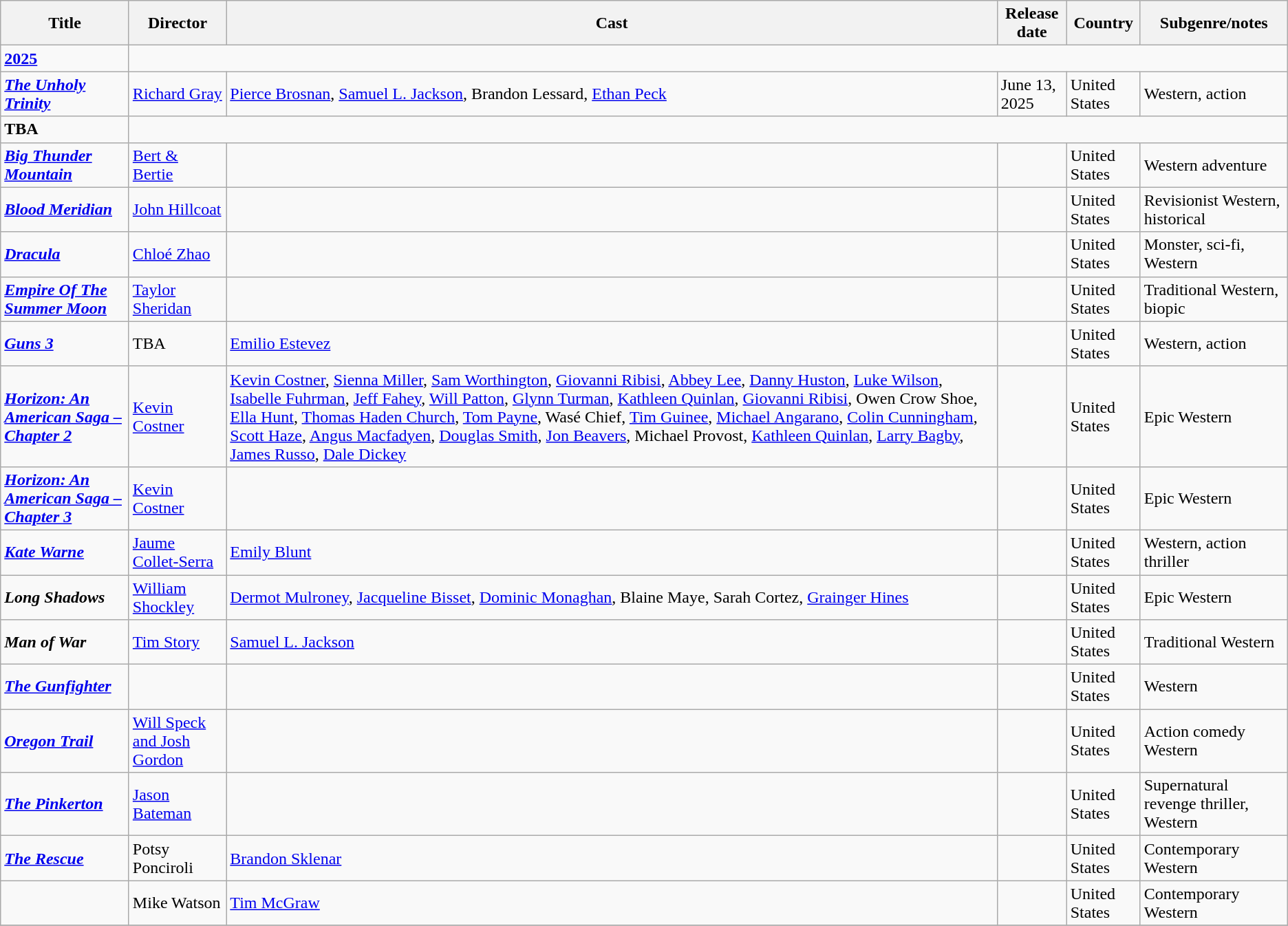<table class="wikitable">
<tr>
<th>Title</th>
<th>Director</th>
<th>Cast</th>
<th>Release date</th>
<th>Country</th>
<th>Subgenre/notes</th>
</tr>
<tr>
<td><strong><a href='#'>2025</a></strong></td>
</tr>
<tr>
<td><strong><em><a href='#'>The Unholy Trinity</a></em></strong></td>
<td><a href='#'>Richard Gray</a></td>
<td><a href='#'>Pierce Brosnan</a>, <a href='#'>Samuel L. Jackson</a>, Brandon Lessard, <a href='#'>Ethan Peck</a></td>
<td>June 13, 2025</td>
<td>United States</td>
<td>Western, action</td>
</tr>
<tr>
<td><strong>TBA</strong></td>
</tr>
<tr>
<td><strong><em><a href='#'>Big Thunder Mountain</a></em></strong></td>
<td><a href='#'>Bert & Bertie</a></td>
<td></td>
<td></td>
<td>United States</td>
<td>Western adventure</td>
</tr>
<tr>
<td><strong><em><a href='#'>Blood Meridian</a></em></strong></td>
<td><a href='#'>John Hillcoat</a></td>
<td></td>
<td></td>
<td>United States</td>
<td>Revisionist Western, historical</td>
</tr>
<tr>
<td><strong><em><a href='#'>Dracula</a></em></strong></td>
<td><a href='#'>Chloé Zhao</a></td>
<td></td>
<td></td>
<td>United States</td>
<td>Monster, sci-fi, Western</td>
</tr>
<tr>
<td><strong><em><a href='#'>Empire Of The Summer Moon</a></em></strong></td>
<td><a href='#'>Taylor Sheridan</a></td>
<td></td>
<td></td>
<td>United States</td>
<td>Traditional Western, biopic</td>
</tr>
<tr>
<td><strong><em><a href='#'>Guns 3</a></em></strong></td>
<td>TBA</td>
<td><a href='#'>Emilio Estevez</a></td>
<td></td>
<td>United States</td>
<td>Western, action</td>
</tr>
<tr>
<td><strong><em><a href='#'>Horizon: An American Saga – Chapter 2</a></em></strong></td>
<td><a href='#'>Kevin Costner</a></td>
<td><a href='#'>Kevin Costner</a>, <a href='#'>Sienna Miller</a>, <a href='#'>Sam Worthington</a>, <a href='#'>Giovanni Ribisi</a>, <a href='#'>Abbey Lee</a>, <a href='#'>Danny Huston</a>, <a href='#'>Luke Wilson</a>, <a href='#'>Isabelle Fuhrman</a>, <a href='#'>Jeff Fahey</a>, <a href='#'>Will Patton</a>, <a href='#'>Glynn Turman</a>, <a href='#'>Kathleen Quinlan</a>, <a href='#'>Giovanni Ribisi</a>, Owen Crow Shoe, <a href='#'>Ella Hunt</a>, <a href='#'>Thomas Haden Church</a>, <a href='#'>Tom Payne</a>, Wasé Chief, <a href='#'>Tim Guinee</a>, <a href='#'>Michael Angarano</a>, <a href='#'>Colin Cunningham</a>, <a href='#'>Scott Haze</a>, <a href='#'>Angus Macfadyen</a>, <a href='#'>Douglas Smith</a>, <a href='#'>Jon Beavers</a>, Michael Provost, <a href='#'>Kathleen Quinlan</a>, <a href='#'>Larry Bagby</a>, <a href='#'>James Russo</a>, <a href='#'>Dale Dickey</a></td>
<td></td>
<td>United States</td>
<td>Epic Western</td>
</tr>
<tr>
<td><strong><em><a href='#'>Horizon: An American Saga – Chapter 3</a></em></strong></td>
<td><a href='#'>Kevin Costner</a></td>
<td></td>
<td></td>
<td>United States</td>
<td>Epic Western</td>
</tr>
<tr>
<td><strong><em><a href='#'>Kate Warne</a></em></strong></td>
<td><a href='#'>Jaume Collet-Serra</a></td>
<td><a href='#'>Emily Blunt</a></td>
<td></td>
<td>United States</td>
<td>Western, action thriller</td>
</tr>
<tr>
<td><strong><em>Long Shadows</em></strong></td>
<td><a href='#'>William Shockley</a></td>
<td><a href='#'>Dermot Mulroney</a>, <a href='#'>Jacqueline Bisset</a>, <a href='#'>Dominic Monaghan</a>, Blaine Maye, Sarah Cortez, <a href='#'>Grainger Hines</a></td>
<td></td>
<td>United States</td>
<td>Epic Western</td>
</tr>
<tr>
<td><strong><em>Man of War</em></strong></td>
<td><a href='#'>Tim Story</a></td>
<td><a href='#'>Samuel L. Jackson</a></td>
<td></td>
<td>United States</td>
<td>Traditional Western</td>
</tr>
<tr>
<td><strong><em><a href='#'>The Gunfighter</a></em></strong></td>
<td></td>
<td></td>
<td></td>
<td>United States</td>
<td>Western</td>
</tr>
<tr>
<td><strong><em><a href='#'>Oregon Trail</a></em></strong></td>
<td><a href='#'>Will Speck and Josh Gordon</a></td>
<td></td>
<td></td>
<td>United States</td>
<td>Action comedy Western</td>
</tr>
<tr>
<td><strong><em><a href='#'>The Pinkerton</a></em></strong></td>
<td><a href='#'>Jason Bateman</a></td>
<td></td>
<td></td>
<td>United States</td>
<td>Supernatural revenge thriller, Western</td>
</tr>
<tr>
<td><strong><em><a href='#'>The Rescue</a></em></strong></td>
<td>Potsy Ponciroli</td>
<td><a href='#'>Brandon Sklenar</a></td>
<td></td>
<td>United States</td>
<td>Contemporary Western</td>
</tr>
<tr>
<td><strong><em></em></strong></td>
<td>Mike Watson</td>
<td><a href='#'>Tim McGraw</a></td>
<td></td>
<td>United States</td>
<td>Contemporary Western</td>
</tr>
<tr>
</tr>
</table>
